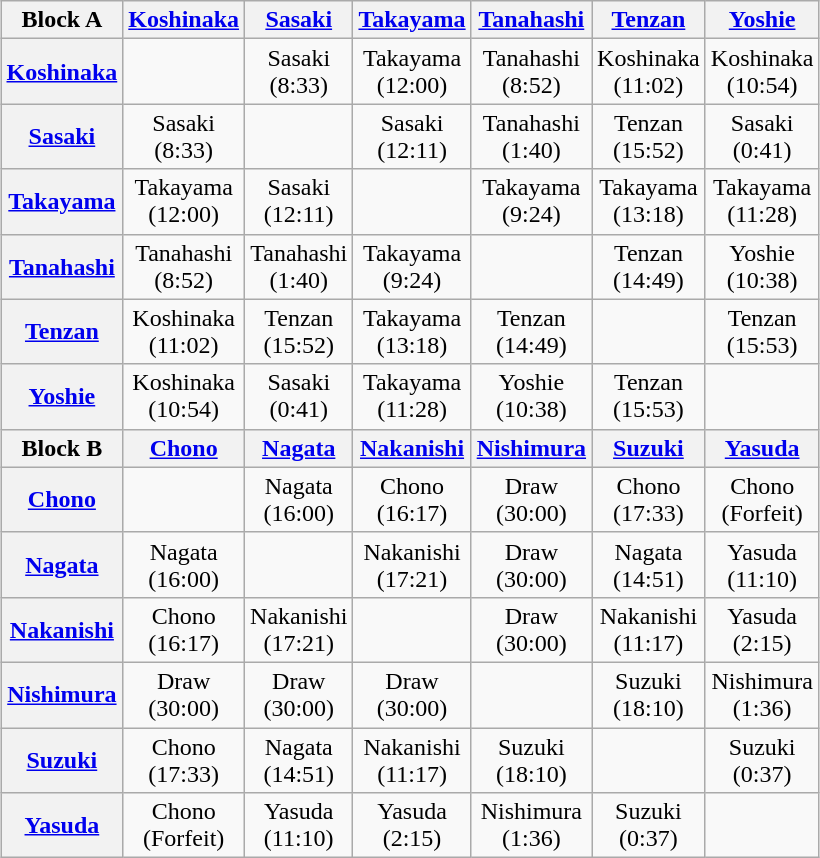<table class="wikitable" style="margin: 1em auto 1em auto">
<tr align="center">
<th>Block A</th>
<th><a href='#'>Koshinaka</a></th>
<th><a href='#'>Sasaki</a></th>
<th><a href='#'>Takayama</a></th>
<th><a href='#'>Tanahashi</a></th>
<th><a href='#'>Tenzan</a></th>
<th><a href='#'>Yoshie</a></th>
</tr>
<tr align="center">
<th><a href='#'>Koshinaka</a></th>
<td></td>
<td>Sasaki<br>(8:33)</td>
<td>Takayama<br>(12:00)</td>
<td>Tanahashi<br>(8:52)</td>
<td>Koshinaka<br>(11:02)</td>
<td>Koshinaka<br>(10:54)</td>
</tr>
<tr align="center">
<th><a href='#'>Sasaki</a></th>
<td>Sasaki<br>(8:33)</td>
<td></td>
<td>Sasaki<br>(12:11)</td>
<td>Tanahashi<br>(1:40)</td>
<td>Tenzan<br>(15:52)</td>
<td>Sasaki<br>(0:41)</td>
</tr>
<tr align="center">
<th><a href='#'>Takayama</a></th>
<td>Takayama<br>(12:00)</td>
<td>Sasaki<br>(12:11)</td>
<td></td>
<td>Takayama<br>(9:24)</td>
<td>Takayama<br>(13:18)</td>
<td>Takayama<br>(11:28)</td>
</tr>
<tr align="center">
<th><a href='#'>Tanahashi</a></th>
<td>Tanahashi<br>(8:52)</td>
<td>Tanahashi<br>(1:40)</td>
<td>Takayama<br>(9:24)</td>
<td></td>
<td>Tenzan<br>(14:49)</td>
<td>Yoshie<br>(10:38)</td>
</tr>
<tr align="center">
<th><a href='#'>Tenzan</a></th>
<td>Koshinaka<br>(11:02)</td>
<td>Tenzan<br>(15:52)</td>
<td>Takayama<br>(13:18)</td>
<td>Tenzan<br>(14:49)</td>
<td></td>
<td>Tenzan<br>(15:53)</td>
</tr>
<tr align="center">
<th><a href='#'>Yoshie</a></th>
<td>Koshinaka<br>(10:54)</td>
<td>Sasaki<br>(0:41)</td>
<td>Takayama<br>(11:28)</td>
<td>Yoshie<br>(10:38)</td>
<td>Tenzan<br>(15:53)</td>
<td></td>
</tr>
<tr align="center">
<th>Block B</th>
<th><a href='#'>Chono</a></th>
<th><a href='#'>Nagata</a></th>
<th><a href='#'>Nakanishi</a></th>
<th><a href='#'>Nishimura</a></th>
<th><a href='#'>Suzuki</a></th>
<th><a href='#'>Yasuda</a></th>
</tr>
<tr align="center">
<th><a href='#'>Chono</a></th>
<td></td>
<td>Nagata<br>(16:00)</td>
<td>Chono<br>(16:17)</td>
<td>Draw<br>(30:00)</td>
<td>Chono<br>(17:33)</td>
<td>Chono<br>(Forfeit)</td>
</tr>
<tr align="center">
<th><a href='#'>Nagata</a></th>
<td>Nagata<br>(16:00)</td>
<td></td>
<td>Nakanishi<br>(17:21)</td>
<td>Draw<br>(30:00)</td>
<td>Nagata<br>(14:51)</td>
<td>Yasuda<br>(11:10)</td>
</tr>
<tr align="center">
<th><a href='#'>Nakanishi</a></th>
<td>Chono<br>(16:17)</td>
<td>Nakanishi<br>(17:21)</td>
<td></td>
<td>Draw<br>(30:00)</td>
<td>Nakanishi<br>(11:17)</td>
<td>Yasuda<br>(2:15)</td>
</tr>
<tr align="center">
<th><a href='#'>Nishimura</a></th>
<td>Draw<br>(30:00)</td>
<td>Draw<br>(30:00)</td>
<td>Draw<br>(30:00)</td>
<td></td>
<td>Suzuki<br>(18:10)</td>
<td>Nishimura<br>(1:36)</td>
</tr>
<tr align="center">
<th><a href='#'>Suzuki</a></th>
<td>Chono<br>(17:33)</td>
<td>Nagata<br>(14:51)</td>
<td>Nakanishi<br>(11:17)</td>
<td>Suzuki<br>(18:10)</td>
<td></td>
<td>Suzuki<br>(0:37)</td>
</tr>
<tr align="center">
<th><a href='#'>Yasuda</a></th>
<td>Chono<br>(Forfeit)</td>
<td>Yasuda<br>(11:10)</td>
<td>Yasuda<br>(2:15)</td>
<td>Nishimura<br>(1:36)</td>
<td>Suzuki<br>(0:37)</td>
<td></td>
</tr>
</table>
